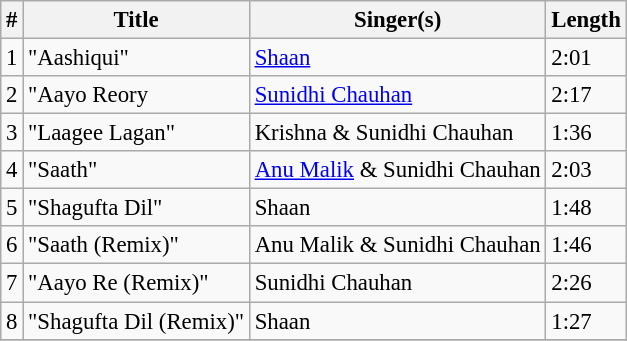<table class="wikitable" style="font-size:95%;">
<tr>
<th>#</th>
<th>Title</th>
<th>Singer(s)</th>
<th>Length</th>
</tr>
<tr>
<td>1</td>
<td>"Aashiqui"</td>
<td><a href='#'>Shaan</a></td>
<td>2:01</td>
</tr>
<tr>
<td>2</td>
<td>"Aayo Reory</td>
<td><a href='#'>Sunidhi Chauhan</a></td>
<td>2:17</td>
</tr>
<tr>
<td>3</td>
<td>"Laagee Lagan"</td>
<td>Krishna & Sunidhi Chauhan</td>
<td>1:36</td>
</tr>
<tr>
<td>4</td>
<td>"Saath"</td>
<td><a href='#'>Anu Malik</a> & Sunidhi Chauhan</td>
<td>2:03</td>
</tr>
<tr>
<td>5</td>
<td>"Shagufta Dil"</td>
<td>Shaan</td>
<td>1:48</td>
</tr>
<tr>
<td>6</td>
<td>"Saath (Remix)"</td>
<td>Anu Malik & Sunidhi Chauhan</td>
<td>1:46</td>
</tr>
<tr>
<td>7</td>
<td>"Aayo Re (Remix)"</td>
<td>Sunidhi Chauhan</td>
<td>2:26</td>
</tr>
<tr>
<td>8</td>
<td>"Shagufta Dil (Remix)"</td>
<td>Shaan</td>
<td>1:27</td>
</tr>
<tr>
</tr>
</table>
